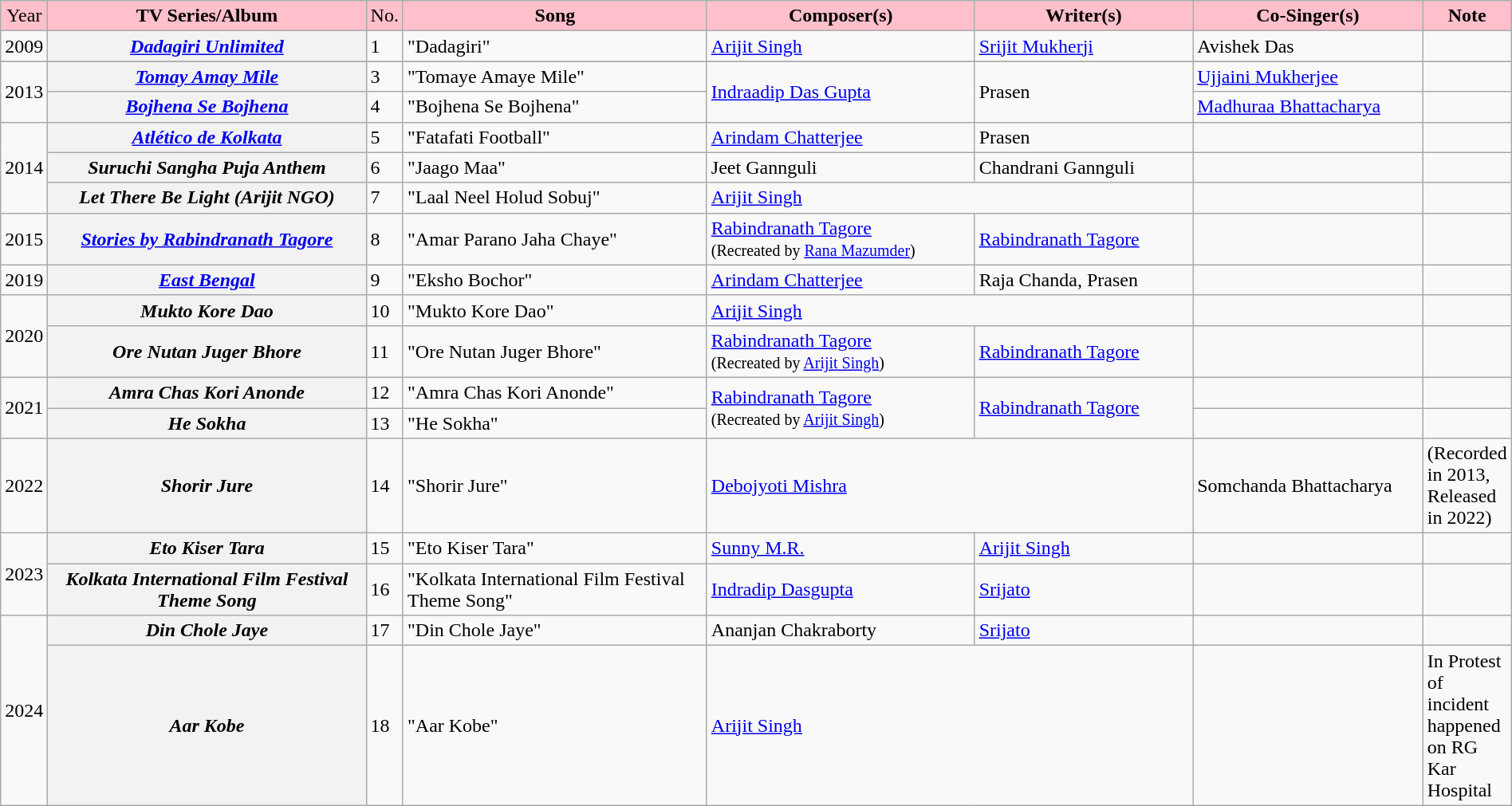<table class="wikitable plainrowheaders" style="width:100%;" textcolor:#000;">
<tr style="background:Pink; text-align:center;">
<td>Year</td>
<td scope="col" style="width:24%;"><strong>TV Series/Album</strong></td>
<td>No.</td>
<td scope="col" style="width:23%;"><strong>Song</strong></td>
<td scope="col" style="width:20%;"><strong>Composer(s)</strong></td>
<td scope="col" style="width:16%;"><strong>Writer(s)</strong></td>
<td scope="col" style="width:18%;"><strong>Co-Singer(s)</strong></td>
<td scope="col" style="width:18%;"><strong>Note</strong></td>
</tr>
<tr>
<td>2009</td>
<th scope="row"><em><a href='#'>Dadagiri Unlimited</a></em></th>
<td>1</td>
<td>"Dadagiri"</td>
<td><a href='#'>Arijit Singh</a></td>
<td><a href='#'>Srijit Mukherji</a></td>
<td>Avishek Das</td>
<td></td>
</tr>
<tr>
</tr>
<tr>
<td rowspan="2">2013</td>
<th scope="row"><em><a href='#'>Tomay Amay Mile</a></em></th>
<td>3</td>
<td>"Tomaye Amaye Mile"</td>
<td rowspan="2"><a href='#'>Indraadip Das Gupta</a></td>
<td rowspan="2">Prasen</td>
<td><a href='#'>Ujjaini Mukherjee</a></td>
<td></td>
</tr>
<tr>
<th scope="row"><em><a href='#'>Bojhena Se Bojhena</a></em></th>
<td>4</td>
<td>"Bojhena Se Bojhena"</td>
<td><a href='#'>Madhuraa Bhattacharya</a></td>
<td></td>
</tr>
<tr>
<td rowspan="3">2014</td>
<th scope="row"><em><a href='#'>Atlético de Kolkata</a></em></th>
<td>5</td>
<td>"Fatafati Football"</td>
<td><a href='#'>Arindam Chatterjee</a></td>
<td>Prasen</td>
<td></td>
<td></td>
</tr>
<tr>
<th scope="row"><em>Suruchi Sangha Puja Anthem</em></th>
<td>6</td>
<td>"Jaago Maa"</td>
<td>Jeet Gannguli</td>
<td>Chandrani Gannguli</td>
<td></td>
<td></td>
</tr>
<tr>
<th scope="row"><em>Let There Be Light (Arijit NGO)</em></th>
<td>7</td>
<td>"Laal Neel Holud Sobuj"</td>
<td colspan="2"><a href='#'>Arijit Singh</a></td>
<td></td>
<td></td>
</tr>
<tr>
<td>2015</td>
<th scope="row"><em><a href='#'>Stories by Rabindranath Tagore</a></em></th>
<td>8</td>
<td>"Amar Parano Jaha Chaye"</td>
<td><a href='#'>Rabindranath Tagore</a><br><small>(Recreated by <a href='#'>Rana Mazumder</a>)</small></td>
<td><a href='#'>Rabindranath Tagore</a></td>
<td></td>
<td></td>
</tr>
<tr>
<td>2019</td>
<th scope="row"><em><a href='#'>East Bengal</a></em></th>
<td>9</td>
<td>"Eksho Bochor"</td>
<td><a href='#'>Arindam Chatterjee</a></td>
<td>Raja Chanda, Prasen</td>
<td></td>
<td></td>
</tr>
<tr>
<td rowspan="2">2020</td>
<th scope="row"><em>Mukto Kore Dao</em></th>
<td>10</td>
<td>"Mukto Kore Dao"</td>
<td colspan="2"><a href='#'>Arijit Singh</a></td>
<td></td>
<td></td>
</tr>
<tr>
<th scope="row"><em>Ore Nutan Juger Bhore</em></th>
<td>11</td>
<td>"Ore Nutan Juger Bhore"</td>
<td><a href='#'>Rabindranath Tagore</a><br><small>(Recreated by <a href='#'>Arijit Singh</a>)</small></td>
<td><a href='#'>Rabindranath Tagore</a></td>
<td></td>
<td></td>
</tr>
<tr>
<td rowspan="2">2021</td>
<th scope="row"><em>Amra Chas Kori Anonde</em></th>
<td>12</td>
<td>"Amra Chas Kori Anonde"</td>
<td rowspan="2"><a href='#'>Rabindranath Tagore</a><br><small>(Recreated by <a href='#'>Arijit Singh</a>)</small></td>
<td rowspan="2"><a href='#'>Rabindranath Tagore</a></td>
<td></td>
<td></td>
</tr>
<tr>
<th scope="row"><em>He Sokha</em></th>
<td>13</td>
<td>"He Sokha"</td>
<td></td>
<td></td>
</tr>
<tr>
<td>2022</td>
<th scope="row"><em>Shorir Jure</em></th>
<td>14</td>
<td>"Shorir Jure"</td>
<td colspan="2"><a href='#'>Debojyoti Mishra</a></td>
<td>Somchanda Bhattacharya</td>
<td>(Recorded in 2013, Released in 2022)</td>
</tr>
<tr>
<td rowspan="2">2023</td>
<th scope="row"><em>Eto Kiser Tara</em></th>
<td>15</td>
<td>"Eto Kiser Tara"</td>
<td><a href='#'>Sunny M.R.</a></td>
<td><a href='#'>Arijit Singh</a></td>
<td></td>
<td></td>
</tr>
<tr>
<th scope="row"><em>Kolkata International Film Festival Theme Song</em></th>
<td>16</td>
<td>"Kolkata International Film Festival Theme Song"</td>
<td><a href='#'>Indradip Dasgupta</a></td>
<td><a href='#'>Srijato</a></td>
<td></td>
<td></td>
</tr>
<tr>
<td rowspan="2">2024</td>
<th scope="row"><em>Din Chole Jaye</em></th>
<td>17</td>
<td>"Din Chole Jaye"</td>
<td>Ananjan Chakraborty</td>
<td><a href='#'>Srijato</a></td>
<td></td>
<td></td>
</tr>
<tr>
<th scope="row"><em>Aar Kobe</em></th>
<td>18</td>
<td>"Aar Kobe"</td>
<td colspan="2"><a href='#'>Arijit Singh</a></td>
<td></td>
<td>In Protest of incident happened on RG Kar Hospital</td>
</tr>
</table>
